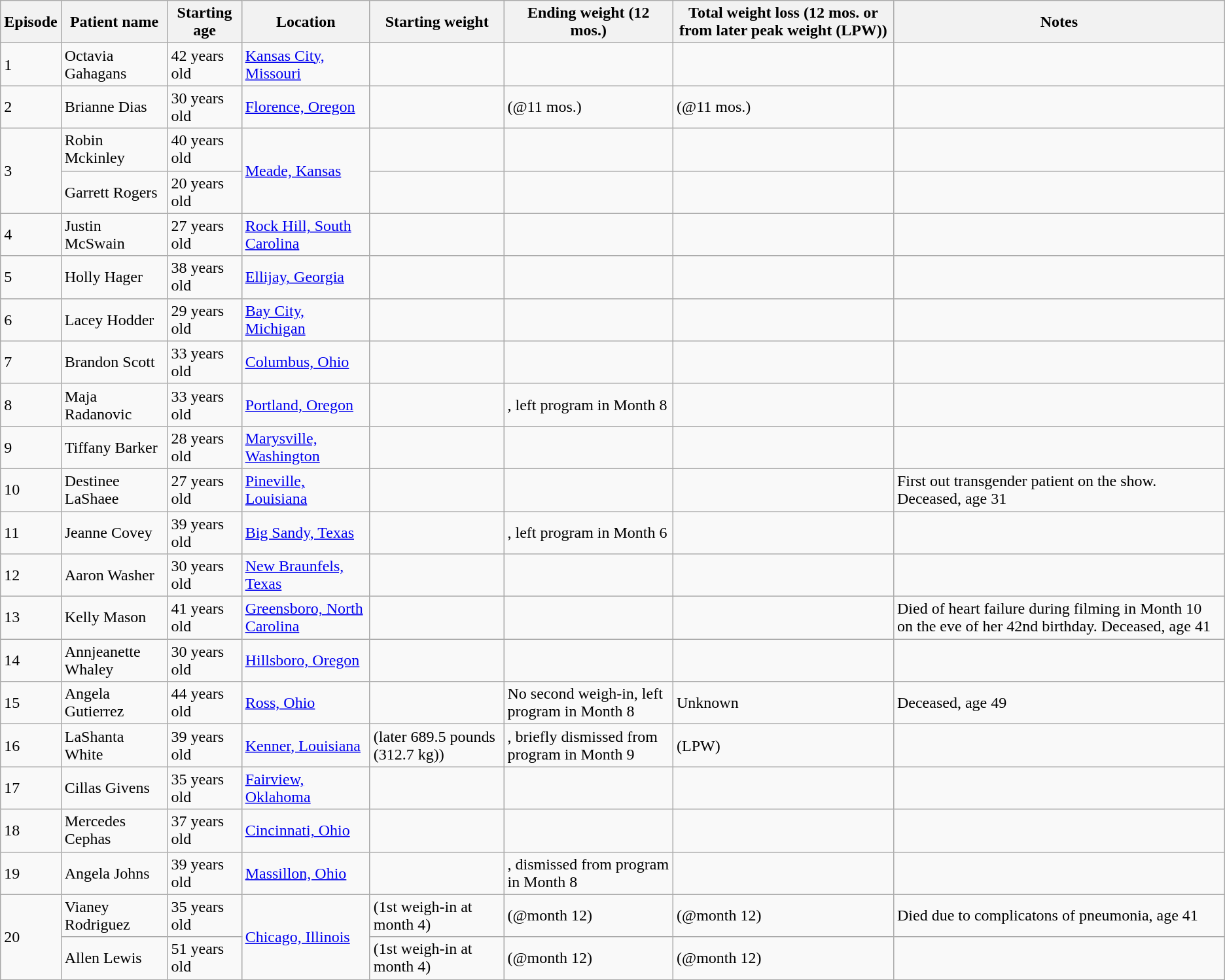<table class="wikitable sortable ">
<tr>
<th>Episode</th>
<th>Patient name</th>
<th>Starting age</th>
<th>Location</th>
<th>Starting weight</th>
<th>Ending weight (12 mos.)</th>
<th>Total weight loss (12 mos. or from later peak weight (LPW))</th>
<th>Notes</th>
</tr>
<tr>
<td>1</td>
<td>Octavia Gahagans</td>
<td>42 years old</td>
<td><a href='#'>Kansas City, Missouri</a></td>
<td></td>
<td></td>
<td></td>
<td></td>
</tr>
<tr>
<td>2</td>
<td>Brianne Dias</td>
<td>30 years old</td>
<td><a href='#'>Florence, Oregon</a></td>
<td></td>
<td> (@11 mos.)</td>
<td> (@11 mos.)</td>
<td></td>
</tr>
<tr>
<td rowspan="2">3</td>
<td>Robin Mckinley</td>
<td>40  years old</td>
<td rowspan="2"><a href='#'>Meade, Kansas</a></td>
<td></td>
<td></td>
<td></td>
<td></td>
</tr>
<tr>
<td>Garrett Rogers</td>
<td>20 years old</td>
<td></td>
<td></td>
<td></td>
<td></td>
</tr>
<tr>
<td>4</td>
<td>Justin McSwain</td>
<td>27 years old</td>
<td><a href='#'>Rock Hill, South Carolina</a></td>
<td></td>
<td></td>
<td></td>
<td></td>
</tr>
<tr>
<td>5</td>
<td>Holly Hager</td>
<td>38 years old</td>
<td><a href='#'>Ellijay, Georgia</a></td>
<td></td>
<td></td>
<td></td>
<td></td>
</tr>
<tr>
<td>6</td>
<td>Lacey Hodder</td>
<td>29 years old</td>
<td><a href='#'>Bay City, Michigan</a></td>
<td></td>
<td></td>
<td></td>
<td></td>
</tr>
<tr>
<td>7</td>
<td>Brandon Scott</td>
<td>33 years old</td>
<td><a href='#'>Columbus, Ohio</a></td>
<td></td>
<td></td>
<td></td>
<td></td>
</tr>
<tr>
<td>8</td>
<td>Maja Radanovic</td>
<td>33 years old</td>
<td><a href='#'>Portland, Oregon</a></td>
<td></td>
<td>, left program in Month 8</td>
<td></td>
<td></td>
</tr>
<tr>
<td>9</td>
<td>Tiffany Barker</td>
<td>28 years old</td>
<td><a href='#'>Marysville, Washington</a></td>
<td></td>
<td></td>
<td></td>
<td></td>
</tr>
<tr>
<td>10</td>
<td>Destinee LaShaee</td>
<td>27 years old</td>
<td><a href='#'>Pineville, Louisiana</a></td>
<td></td>
<td></td>
<td></td>
<td>First out transgender patient on the show. Deceased, age 31</td>
</tr>
<tr>
<td>11</td>
<td>Jeanne Covey</td>
<td>39 years old</td>
<td><a href='#'>Big Sandy, Texas</a></td>
<td></td>
<td>, left program in Month 6</td>
<td></td>
<td></td>
</tr>
<tr>
<td>12</td>
<td>Aaron Washer</td>
<td>30 years old</td>
<td><a href='#'>New Braunfels, Texas</a></td>
<td></td>
<td></td>
<td></td>
<td></td>
</tr>
<tr>
<td>13</td>
<td>Kelly Mason</td>
<td>41 years old</td>
<td><a href='#'>Greensboro, North Carolina</a></td>
<td></td>
<td></td>
<td></td>
<td>Died of heart failure during filming in Month 10 on the eve of her 42nd birthday. Deceased, age 41</td>
</tr>
<tr>
<td>14</td>
<td>Annjeanette Whaley</td>
<td>30 years old</td>
<td><a href='#'>Hillsboro, Oregon</a></td>
<td></td>
<td></td>
<td></td>
<td></td>
</tr>
<tr>
<td>15</td>
<td>Angela Gutierrez</td>
<td>44 years old</td>
<td><a href='#'>Ross, Ohio</a></td>
<td></td>
<td>No second weigh-in, left program in Month 8</td>
<td>Unknown</td>
<td>Deceased, age 49</td>
</tr>
<tr>
<td>16</td>
<td>LaShanta White</td>
<td>39 years old</td>
<td><a href='#'>Kenner, Louisiana</a></td>
<td> (later 689.5 pounds (312.7 kg))</td>
<td>, briefly dismissed from program in Month 9</td>
<td> (LPW)</td>
<td></td>
</tr>
<tr>
<td>17</td>
<td>Cillas Givens</td>
<td>35 years old</td>
<td><a href='#'>Fairview, Oklahoma</a></td>
<td></td>
<td></td>
<td></td>
<td></td>
</tr>
<tr>
<td>18</td>
<td>Mercedes Cephas</td>
<td>37 years old</td>
<td><a href='#'>Cincinnati, Ohio</a></td>
<td></td>
<td></td>
<td></td>
<td></td>
</tr>
<tr>
<td>19</td>
<td>Angela Johns</td>
<td>39 years old</td>
<td><a href='#'>Massillon, Ohio</a></td>
<td></td>
<td>, dismissed from program in Month 8</td>
<td></td>
<td></td>
</tr>
<tr>
<td rowspan="2">20</td>
<td>Vianey Rodriguez</td>
<td>35 years old</td>
<td rowspan="2"><a href='#'>Chicago, Illinois</a></td>
<td> (1st weigh-in at month 4)</td>
<td> (@month 12)</td>
<td> (@month 12)</td>
<td>Died due to complicatons of pneumonia, age 41</td>
</tr>
<tr>
<td>Allen Lewis</td>
<td>51 years old</td>
<td> (1st weigh-in at month 4)</td>
<td> (@month 12)</td>
<td> (@month 12)</td>
<td></td>
</tr>
</table>
